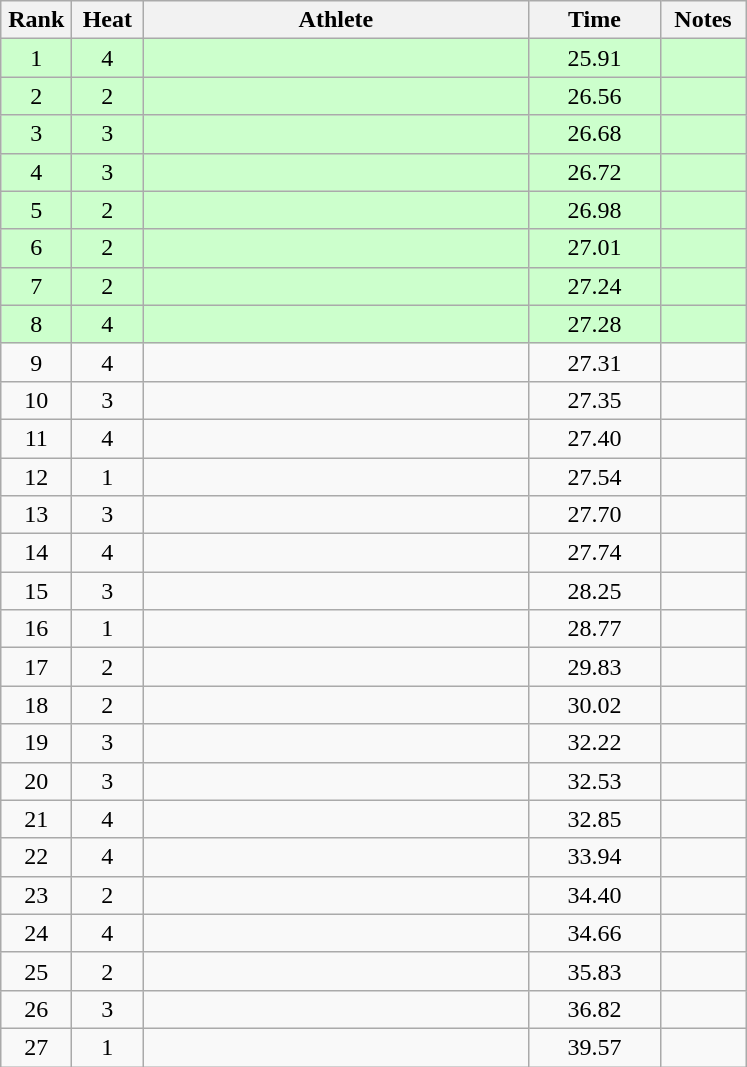<table class="wikitable" style="text-align:center">
<tr>
<th width=40>Rank</th>
<th width=40>Heat</th>
<th width=250>Athlete</th>
<th width=80>Time</th>
<th width=50>Notes</th>
</tr>
<tr bgcolor=ccffcc>
<td>1</td>
<td>4</td>
<td align=left></td>
<td>25.91</td>
<td></td>
</tr>
<tr bgcolor=ccffcc>
<td>2</td>
<td>2</td>
<td align=left></td>
<td>26.56</td>
<td></td>
</tr>
<tr bgcolor=ccffcc>
<td>3</td>
<td>3</td>
<td align=left></td>
<td>26.68</td>
<td></td>
</tr>
<tr bgcolor=ccffcc>
<td>4</td>
<td>3</td>
<td align=left></td>
<td>26.72</td>
<td></td>
</tr>
<tr bgcolor=ccffcc>
<td>5</td>
<td>2</td>
<td align=left></td>
<td>26.98</td>
<td></td>
</tr>
<tr bgcolor=ccffcc>
<td>6</td>
<td>2</td>
<td align=left></td>
<td>27.01</td>
<td></td>
</tr>
<tr bgcolor=ccffcc>
<td>7</td>
<td>2</td>
<td align=left></td>
<td>27.24</td>
<td></td>
</tr>
<tr bgcolor=ccffcc>
<td>8</td>
<td>4</td>
<td align=left></td>
<td>27.28</td>
<td></td>
</tr>
<tr>
<td>9</td>
<td>4</td>
<td align=left></td>
<td>27.31</td>
<td></td>
</tr>
<tr>
<td>10</td>
<td>3</td>
<td align=left></td>
<td>27.35</td>
<td></td>
</tr>
<tr>
<td>11</td>
<td>4</td>
<td align=left></td>
<td>27.40</td>
<td></td>
</tr>
<tr>
<td>12</td>
<td>1</td>
<td align=left></td>
<td>27.54</td>
<td></td>
</tr>
<tr>
<td>13</td>
<td>3</td>
<td align=left></td>
<td>27.70</td>
<td></td>
</tr>
<tr>
<td>14</td>
<td>4</td>
<td align=left></td>
<td>27.74</td>
<td></td>
</tr>
<tr>
<td>15</td>
<td>3</td>
<td align=left></td>
<td>28.25</td>
<td></td>
</tr>
<tr>
<td>16</td>
<td>1</td>
<td align=left></td>
<td>28.77</td>
<td></td>
</tr>
<tr>
<td>17</td>
<td>2</td>
<td align=left></td>
<td>29.83</td>
<td></td>
</tr>
<tr>
<td>18</td>
<td>2</td>
<td align=left></td>
<td>30.02</td>
<td></td>
</tr>
<tr>
<td>19</td>
<td>3</td>
<td align=left></td>
<td>32.22</td>
<td></td>
</tr>
<tr>
<td>20</td>
<td>3</td>
<td align=left></td>
<td>32.53</td>
<td></td>
</tr>
<tr>
<td>21</td>
<td>4</td>
<td align=left></td>
<td>32.85</td>
<td></td>
</tr>
<tr>
<td>22</td>
<td>4</td>
<td align=left></td>
<td>33.94</td>
<td></td>
</tr>
<tr>
<td>23</td>
<td>2</td>
<td align=left></td>
<td>34.40</td>
<td></td>
</tr>
<tr>
<td>24</td>
<td>4</td>
<td align=left></td>
<td>34.66</td>
<td></td>
</tr>
<tr>
<td>25</td>
<td>2</td>
<td align=left></td>
<td>35.83</td>
<td></td>
</tr>
<tr>
<td>26</td>
<td>3</td>
<td align=left></td>
<td>36.82</td>
<td></td>
</tr>
<tr>
<td>27</td>
<td>1</td>
<td align=left></td>
<td>39.57</td>
<td></td>
</tr>
</table>
